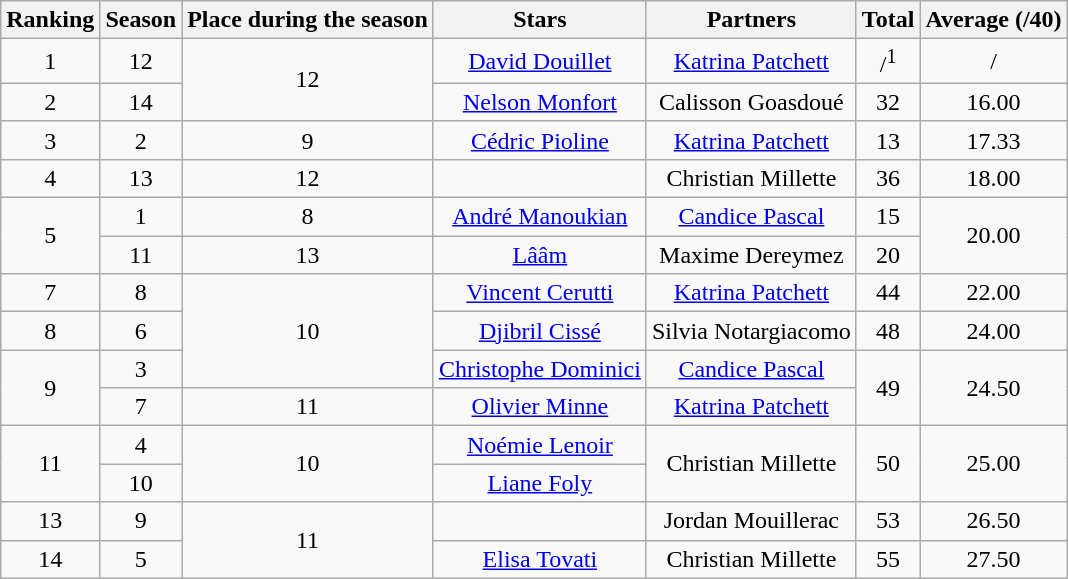<table class="wikitable collapsible collapsed" style="text-align: center; width:auto">
<tr>
<th>Ranking</th>
<th>Season</th>
<th>Place during the season</th>
<th>Stars</th>
<th>Partners</th>
<th>Total</th>
<th>Average (/40)</th>
</tr>
<tr>
<td>1</td>
<td>12</td>
<td rowspan="2">12</td>
<td><a href='#'>David Douillet</a></td>
<td><a href='#'>Katrina Patchett</a></td>
<td>/<sup>1</sup></td>
<td>/</td>
</tr>
<tr>
<td>2</td>
<td>14</td>
<td><a href='#'>Nelson Monfort</a></td>
<td>Calisson Goasdoué</td>
<td>32</td>
<td>16.00</td>
</tr>
<tr>
<td>3</td>
<td>2</td>
<td>9</td>
<td><a href='#'>Cédric Pioline</a></td>
<td><a href='#'>Katrina Patchett</a></td>
<td>13</td>
<td>17.33</td>
</tr>
<tr>
<td>4</td>
<td>13</td>
<td>12</td>
<td></td>
<td>Christian Millette</td>
<td>36</td>
<td>18.00</td>
</tr>
<tr>
<td rowspan="2">5</td>
<td>1</td>
<td>8</td>
<td><a href='#'>André Manoukian</a></td>
<td><a href='#'>Candice Pascal</a></td>
<td>15</td>
<td rowspan="2">20.00</td>
</tr>
<tr>
<td>11</td>
<td>13</td>
<td><a href='#'>Lââm</a></td>
<td>Maxime Dereymez</td>
<td>20</td>
</tr>
<tr>
<td>7</td>
<td>8</td>
<td rowspan="3">10</td>
<td><a href='#'>Vincent Cerutti</a></td>
<td><a href='#'>Katrina Patchett</a></td>
<td>44</td>
<td>22.00</td>
</tr>
<tr>
<td>8</td>
<td>6</td>
<td><a href='#'>Djibril Cissé</a></td>
<td>Silvia Notargiacomo</td>
<td>48</td>
<td>24.00</td>
</tr>
<tr>
<td rowspan="2">9</td>
<td>3</td>
<td><a href='#'>Christophe Dominici</a></td>
<td><a href='#'>Candice Pascal</a></td>
<td rowspan="2">49</td>
<td rowspan="2">24.50</td>
</tr>
<tr>
<td>7</td>
<td>11</td>
<td><a href='#'>Olivier Minne</a></td>
<td><a href='#'>Katrina Patchett</a></td>
</tr>
<tr>
<td rowspan="2">11</td>
<td>4</td>
<td rowspan=2">10</td>
<td><a href='#'>Noémie Lenoir</a></td>
<td rowspan="2">Christian Millette</td>
<td rowspan="2">50</td>
<td rowspan="2">25.00</td>
</tr>
<tr>
<td>10</td>
<td><a href='#'>Liane Foly</a></td>
</tr>
<tr>
<td>13</td>
<td>9</td>
<td rowspan="2">11</td>
<td></td>
<td>Jordan Mouillerac</td>
<td>53</td>
<td>26.50</td>
</tr>
<tr>
<td>14</td>
<td>5</td>
<td><a href='#'>Elisa Tovati</a></td>
<td>Christian Millette</td>
<td>55</td>
<td>27.50</td>
</tr>
</table>
